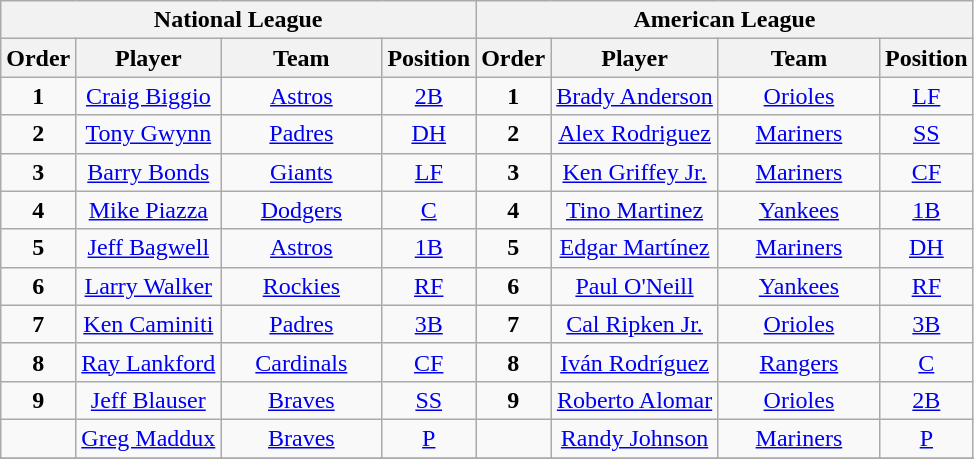<table class="wikitable" style="font-size: 100%; text-align:center;">
<tr>
<th colspan="4">National League</th>
<th colspan="4">American League</th>
</tr>
<tr>
<th>Order</th>
<th>Player</th>
<th width="100">Team</th>
<th>Position</th>
<th>Order</th>
<th>Player</th>
<th width="100">Team</th>
<th>Position</th>
</tr>
<tr>
<td><strong>1</strong></td>
<td><a href='#'>Craig Biggio</a></td>
<td><a href='#'>Astros</a></td>
<td><a href='#'>2B</a></td>
<td><strong>1</strong></td>
<td><a href='#'>Brady Anderson</a></td>
<td><a href='#'>Orioles</a></td>
<td><a href='#'>LF</a></td>
</tr>
<tr>
<td><strong>2</strong></td>
<td><a href='#'>Tony Gwynn</a></td>
<td><a href='#'>Padres</a></td>
<td><a href='#'>DH</a></td>
<td><strong>2</strong></td>
<td><a href='#'>Alex Rodriguez</a></td>
<td><a href='#'>Mariners</a></td>
<td><a href='#'>SS</a></td>
</tr>
<tr>
<td><strong>3</strong></td>
<td><a href='#'>Barry Bonds</a></td>
<td><a href='#'>Giants</a></td>
<td><a href='#'>LF</a></td>
<td><strong>3</strong></td>
<td><a href='#'>Ken Griffey Jr.</a></td>
<td><a href='#'>Mariners</a></td>
<td><a href='#'>CF</a></td>
</tr>
<tr>
<td><strong>4</strong></td>
<td><a href='#'>Mike Piazza</a></td>
<td><a href='#'>Dodgers</a></td>
<td><a href='#'>C</a></td>
<td><strong>4</strong></td>
<td><a href='#'>Tino Martinez</a></td>
<td><a href='#'>Yankees</a></td>
<td><a href='#'>1B</a></td>
</tr>
<tr>
<td><strong>5</strong></td>
<td><a href='#'>Jeff Bagwell</a></td>
<td><a href='#'>Astros</a></td>
<td><a href='#'>1B</a></td>
<td><strong>5</strong></td>
<td><a href='#'>Edgar Martínez</a></td>
<td><a href='#'>Mariners</a></td>
<td><a href='#'>DH</a></td>
</tr>
<tr>
<td><strong>6</strong></td>
<td><a href='#'>Larry Walker</a></td>
<td><a href='#'>Rockies</a></td>
<td><a href='#'>RF</a></td>
<td><strong>6</strong></td>
<td><a href='#'>Paul O'Neill</a></td>
<td><a href='#'>Yankees</a></td>
<td><a href='#'>RF</a></td>
</tr>
<tr>
<td><strong>7</strong></td>
<td><a href='#'>Ken Caminiti</a></td>
<td><a href='#'>Padres</a></td>
<td><a href='#'>3B</a></td>
<td><strong>7</strong></td>
<td><a href='#'>Cal Ripken Jr.</a></td>
<td><a href='#'>Orioles</a></td>
<td><a href='#'>3B</a></td>
</tr>
<tr>
<td><strong>8</strong></td>
<td><a href='#'>Ray Lankford</a></td>
<td><a href='#'>Cardinals</a></td>
<td><a href='#'>CF</a></td>
<td><strong>8</strong></td>
<td><a href='#'>Iván Rodríguez</a></td>
<td><a href='#'>Rangers</a></td>
<td><a href='#'>C</a></td>
</tr>
<tr>
<td><strong>9</strong></td>
<td><a href='#'>Jeff Blauser</a></td>
<td><a href='#'>Braves</a></td>
<td><a href='#'>SS</a></td>
<td><strong>9</strong></td>
<td><a href='#'>Roberto Alomar</a></td>
<td><a href='#'>Orioles</a></td>
<td><a href='#'>2B</a></td>
</tr>
<tr>
<td></td>
<td><a href='#'>Greg Maddux</a></td>
<td><a href='#'>Braves</a></td>
<td><a href='#'>P</a></td>
<td></td>
<td><a href='#'>Randy Johnson</a></td>
<td><a href='#'>Mariners</a></td>
<td><a href='#'>P</a></td>
</tr>
<tr>
</tr>
<tr>
</tr>
</table>
